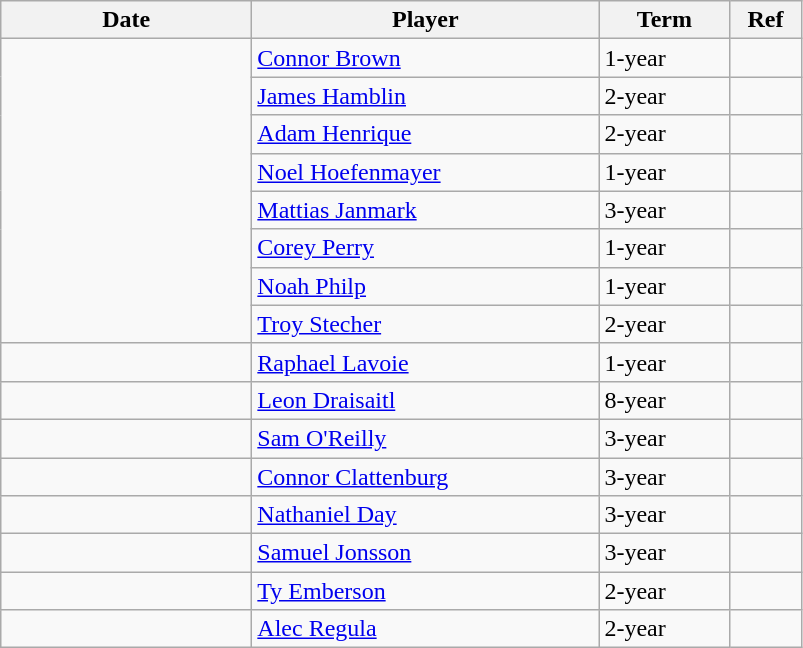<table class="wikitable">
<tr>
<th style="width: 10em;">Date</th>
<th style="width: 14em;">Player</th>
<th style="width: 5em;">Term</th>
<th style="width: 2.5em;">Ref</th>
</tr>
<tr>
<td rowspan="8"></td>
<td><a href='#'>Connor Brown</a></td>
<td>1-year</td>
<td></td>
</tr>
<tr>
<td><a href='#'>James Hamblin</a></td>
<td>2-year</td>
<td></td>
</tr>
<tr>
<td><a href='#'>Adam Henrique</a></td>
<td>2-year</td>
<td></td>
</tr>
<tr>
<td><a href='#'>Noel Hoefenmayer</a></td>
<td>1-year</td>
<td></td>
</tr>
<tr>
<td><a href='#'>Mattias Janmark</a></td>
<td>3-year</td>
<td></td>
</tr>
<tr>
<td><a href='#'>Corey Perry</a></td>
<td>1-year</td>
<td></td>
</tr>
<tr>
<td><a href='#'>Noah Philp</a></td>
<td>1-year</td>
<td></td>
</tr>
<tr>
<td><a href='#'>Troy Stecher</a></td>
<td>2-year</td>
<td></td>
</tr>
<tr>
<td></td>
<td><a href='#'>Raphael Lavoie</a></td>
<td>1-year</td>
<td></td>
</tr>
<tr>
<td></td>
<td><a href='#'>Leon Draisaitl</a></td>
<td>8-year</td>
<td></td>
</tr>
<tr>
<td></td>
<td><a href='#'>Sam O'Reilly</a></td>
<td>3-year</td>
<td></td>
</tr>
<tr>
<td></td>
<td><a href='#'>Connor Clattenburg</a></td>
<td>3-year</td>
<td></td>
</tr>
<tr>
<td></td>
<td><a href='#'>Nathaniel Day</a></td>
<td>3-year</td>
<td></td>
</tr>
<tr>
<td></td>
<td><a href='#'>Samuel Jonsson</a></td>
<td>3-year</td>
<td></td>
</tr>
<tr>
<td></td>
<td><a href='#'>Ty Emberson</a></td>
<td>2-year</td>
<td></td>
</tr>
<tr>
<td></td>
<td><a href='#'>Alec Regula</a></td>
<td>2-year</td>
<td></td>
</tr>
</table>
